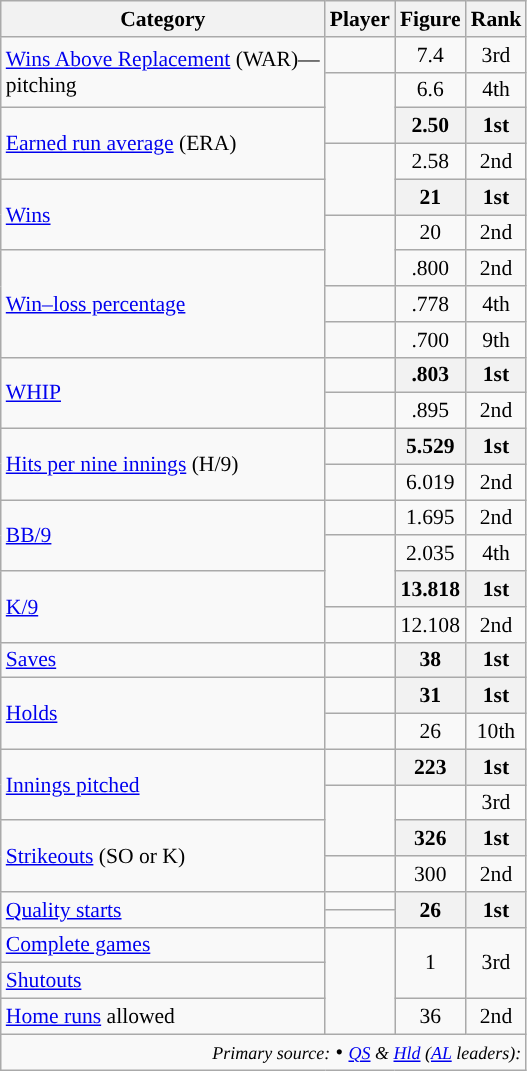<table class="wikitable sortable sticky-header" border="1" style="font-size: 90%">
<tr>
<th>Category</th>
<th>Player</th>
<th>Figure</th>
<th>Rank</th>
</tr>
<tr>
<td rowspan="2"><a href='#'>Wins Above Replacement</a> (WAR)—<br>pitching</td>
<td></td>
<td align="center">7.4</td>
<td align="center">3rd</td>
</tr>
<tr>
<td rowspan="2"></td>
<td align="center">6.6</td>
<td align="center">4th</td>
</tr>
<tr>
<td rowspan="2"><a href='#'>Earned run average</a> (ERA)</td>
<th align="center">2.50</th>
<th align="center">1st</th>
</tr>
<tr>
<td rowspan="2"></td>
<td align="center">2.58</td>
<td align="center">2nd</td>
</tr>
<tr>
<td rowspan="2"><a href='#'>Wins</a></td>
<th align="center">21</th>
<th align="center">1st</th>
</tr>
<tr>
<td rowspan="2"></td>
<td align="center">20</td>
<td align="center">2nd</td>
</tr>
<tr>
<td rowspan="3"><a href='#'>Win–loss percentage</a></td>
<td align="center">.800</td>
<td align="center">2nd</td>
</tr>
<tr>
<td></td>
<td align="center">.778</td>
<td align="center">4th</td>
</tr>
<tr>
<td></td>
<td align="center">.700</td>
<td align="center">9th</td>
</tr>
<tr>
<td rowspan="2"><a href='#'>WHIP</a></td>
<td></td>
<th align="center">.803</th>
<th align="center">1st</th>
</tr>
<tr>
<td></td>
<td align="center">.895</td>
<td align="center">2nd</td>
</tr>
<tr>
<td rowspan="2"><a href='#'>Hits per nine innings</a> (H/9)</td>
<td></td>
<th align="center">5.529</th>
<th align="center">1st</th>
</tr>
<tr>
<td></td>
<td align="center">6.019</td>
<td align="center">2nd</td>
</tr>
<tr>
<td rowspan="2"><a href='#'>BB/9</a></td>
<td></td>
<td align="center">1.695</td>
<td align="center">2nd</td>
</tr>
<tr>
<td rowspan="2"></td>
<td align="center">2.035</td>
<td align="center">4th</td>
</tr>
<tr>
<td rowspan="2"><a href='#'>K/9</a></td>
<th align="center">13.818</th>
<th align="center">1st</th>
</tr>
<tr>
<td></td>
<td align="center">12.108</td>
<td align="center">2nd</td>
</tr>
<tr>
<td><a href='#'>Saves</a></td>
<td></td>
<th align="center">38</th>
<th align="center">1st</th>
</tr>
<tr>
<td rowspan="2"><a href='#'>Holds</a></td>
<td></td>
<th align="center">31</th>
<th align="center">1st</th>
</tr>
<tr>
<td></td>
<td align="center">26</td>
<td align="center">10th</td>
</tr>
<tr>
<td rowspan="2"><a href='#'>Innings pitched</a></td>
<td></td>
<th align="center">223</th>
<th align="center">1st</th>
</tr>
<tr>
<td rowspan="2"></td>
<td align="center"></td>
<td align="center">3rd</td>
</tr>
<tr>
<td rowspan="2"><a href='#'>Strikeouts</a> (SO or K)</td>
<th align="center">326</th>
<th align="center">1st</th>
</tr>
<tr>
<td></td>
<td align="center">300</td>
<td align="center">2nd</td>
</tr>
<tr>
<td rowspan="2"><a href='#'>Quality starts</a></td>
<td></td>
<th rowspan="2" align="center">26</th>
<th rowspan="2" align="center">1st</th>
</tr>
<tr>
<td></td>
</tr>
<tr>
<td><a href='#'>Complete games</a></td>
<td rowspan="3"></td>
<td rowspan="2" align="center">1</td>
<td rowspan="2" align="center">3rd</td>
</tr>
<tr>
<td><a href='#'>Shutouts</a></td>
</tr>
<tr>
<td><a href='#'>Home runs</a> allowed</td>
<td align="center">36</td>
<td align="center">2nd</td>
</tr>
<tr class="sortbottom">
<td colspan="4;" align="right"><small><em>Primary source:</em></small> • <small><em><a href='#'>QS</a> & <a href='#'>Hld</a> (<a href='#'>AL</a> leaders):</em></small></td>
</tr>
</table>
